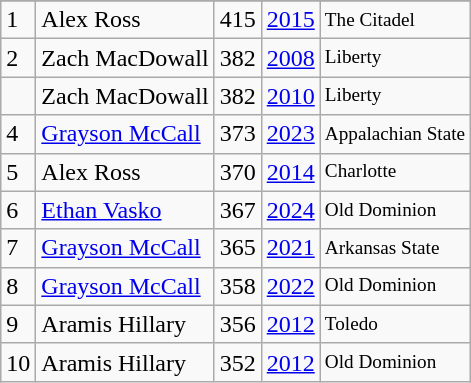<table class="wikitable">
<tr>
</tr>
<tr>
<td>1</td>
<td>Alex Ross</td>
<td>415</td>
<td><a href='#'>2015</a></td>
<td style="font-size:80%;">The Citadel</td>
</tr>
<tr>
<td>2</td>
<td>Zach MacDowall</td>
<td>382</td>
<td><a href='#'>2008</a></td>
<td style="font-size:80%;">Liberty</td>
</tr>
<tr>
<td></td>
<td>Zach MacDowall</td>
<td>382</td>
<td><a href='#'>2010</a></td>
<td style="font-size:80%;">Liberty</td>
</tr>
<tr>
<td>4</td>
<td><a href='#'>Grayson McCall</a></td>
<td>373</td>
<td><a href='#'>2023</a></td>
<td style="font-size:80%;">Appalachian State</td>
</tr>
<tr>
<td>5</td>
<td>Alex Ross</td>
<td>370</td>
<td><a href='#'>2014</a></td>
<td style="font-size:80%;">Charlotte</td>
</tr>
<tr>
<td>6</td>
<td><a href='#'>Ethan Vasko</a></td>
<td>367</td>
<td><a href='#'>2024</a></td>
<td style="font-size:80%;">Old Dominion</td>
</tr>
<tr>
<td>7</td>
<td><a href='#'>Grayson McCall</a></td>
<td>365</td>
<td><a href='#'>2021</a></td>
<td style="font-size:80%;">Arkansas State</td>
</tr>
<tr>
<td>8</td>
<td><a href='#'>Grayson McCall</a></td>
<td>358</td>
<td><a href='#'>2022</a></td>
<td style="font-size:80%;">Old Dominion</td>
</tr>
<tr>
<td>9</td>
<td>Aramis Hillary</td>
<td>356</td>
<td><a href='#'>2012</a></td>
<td style="font-size:80%;">Toledo</td>
</tr>
<tr>
<td>10</td>
<td>Aramis Hillary</td>
<td>352</td>
<td><a href='#'>2012</a></td>
<td style="font-size:80%;">Old Dominion</td>
</tr>
</table>
